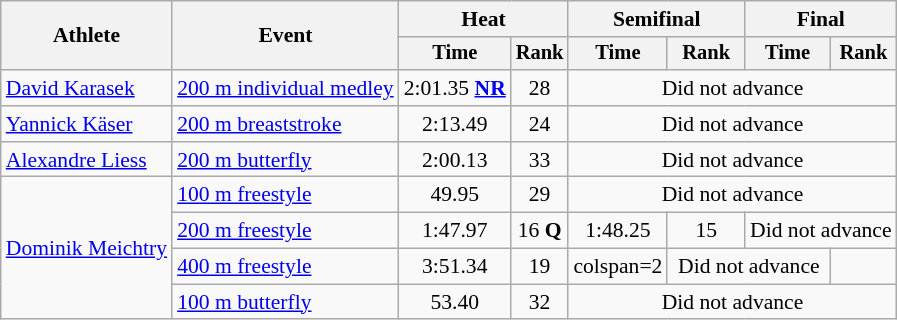<table class=wikitable style="font-size:90%">
<tr>
<th rowspan="2">Athlete</th>
<th rowspan="2">Event</th>
<th colspan="2">Heat</th>
<th colspan="2">Semifinal</th>
<th colspan="2">Final</th>
</tr>
<tr style="font-size:95%">
<th>Time</th>
<th>Rank</th>
<th>Time</th>
<th>Rank</th>
<th>Time</th>
<th>Rank</th>
</tr>
<tr align=center>
<td align=left><a href='#'>David Karasek</a></td>
<td align=left><a href='#'>200 m individual medley</a></td>
<td>2:01.35 <strong><a href='#'>NR</a></strong></td>
<td>28</td>
<td colspan=4>Did not advance</td>
</tr>
<tr align=center>
<td align=left><a href='#'>Yannick Käser</a></td>
<td align=left><a href='#'>200 m breaststroke</a></td>
<td>2:13.49</td>
<td>24</td>
<td colspan=4>Did not advance</td>
</tr>
<tr align=center>
<td align=left><a href='#'>Alexandre Liess</a></td>
<td align=left><a href='#'>200 m butterfly</a></td>
<td>2:00.13</td>
<td>33</td>
<td colspan=4>Did not advance</td>
</tr>
<tr align=center>
<td align=left rowspan=4><a href='#'>Dominik Meichtry</a></td>
<td align=left><a href='#'>100 m freestyle</a></td>
<td>49.95</td>
<td>29</td>
<td colspan=4>Did not advance</td>
</tr>
<tr align=center>
<td align=left><a href='#'>200 m freestyle</a></td>
<td>1:47.97</td>
<td>16 <strong>Q</strong></td>
<td>1:48.25</td>
<td>15</td>
<td colspan=2>Did not advance</td>
</tr>
<tr align=center>
<td align=left><a href='#'>400 m freestyle</a></td>
<td>3:51.34</td>
<td>19</td>
<td>colspan=2 </td>
<td colspan=2>Did not advance</td>
</tr>
<tr align=center>
<td align=left><a href='#'>100 m butterfly</a></td>
<td>53.40</td>
<td>32</td>
<td colspan=4>Did not advance</td>
</tr>
</table>
